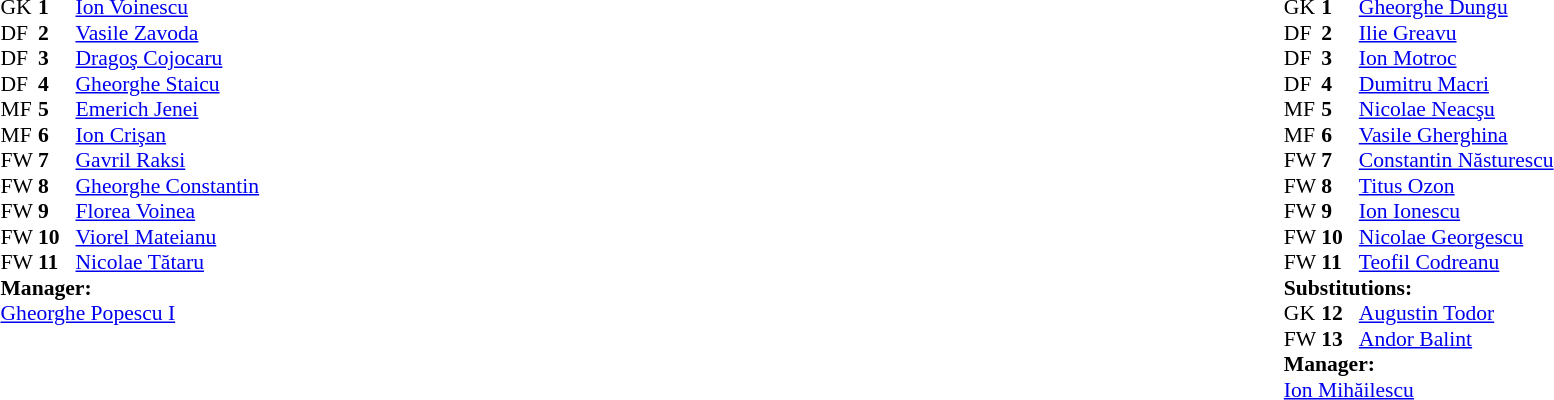<table style="width:100%;">
<tr>
<td style="vertical-align:top; width:50%;"><br><table style="font-size: 90%" cellspacing="0" cellpadding="0">
<tr>
<th width=25></th>
<th width=25></th>
</tr>
<tr>
<td>GK</td>
<td><strong>1</strong></td>
<td> <a href='#'>Ion Voinescu</a></td>
</tr>
<tr>
<td>DF</td>
<td><strong>2</strong></td>
<td> <a href='#'>Vasile Zavoda</a></td>
</tr>
<tr>
<td>DF</td>
<td><strong>3</strong></td>
<td> <a href='#'>Dragoş Cojocaru</a></td>
</tr>
<tr>
<td>DF</td>
<td><strong>4</strong></td>
<td> <a href='#'>Gheorghe Staicu</a></td>
</tr>
<tr>
<td>MF</td>
<td><strong>5</strong></td>
<td> <a href='#'>Emerich Jenei</a></td>
</tr>
<tr>
<td>MF</td>
<td><strong>6</strong></td>
<td> <a href='#'>Ion Crişan</a></td>
</tr>
<tr>
<td>FW</td>
<td><strong>7</strong></td>
<td> <a href='#'>Gavril Raksi</a></td>
</tr>
<tr>
<td>FW</td>
<td><strong>8</strong></td>
<td> <a href='#'>Gheorghe Constantin</a></td>
</tr>
<tr>
<td>FW</td>
<td><strong>9</strong></td>
<td> <a href='#'>Florea Voinea</a></td>
</tr>
<tr>
<td>FW</td>
<td><strong>10</strong></td>
<td> <a href='#'>Viorel Mateianu</a></td>
</tr>
<tr>
<td>FW</td>
<td><strong>11</strong></td>
<td> <a href='#'>Nicolae Tătaru</a></td>
</tr>
<tr>
<td colspan=3><strong>Manager:</strong></td>
</tr>
<tr>
<td colspan=4> <a href='#'>Gheorghe Popescu I</a></td>
</tr>
</table>
</td>
<td valign="top"></td>
<td style="vertical-align:top; width:50%;"><br><table cellspacing="0" cellpadding="0" style="font-size:90%; margin:auto;">
<tr>
<th width=25></th>
<th width=25></th>
</tr>
<tr>
<td>GK</td>
<td><strong>1</strong></td>
<td> <a href='#'>Gheorghe Dungu</a> </td>
</tr>
<tr>
<td>DF</td>
<td><strong>2</strong></td>
<td> <a href='#'>Ilie Greavu</a></td>
</tr>
<tr>
<td>DF</td>
<td><strong>3</strong></td>
<td> <a href='#'>Ion Motroc</a></td>
</tr>
<tr>
<td>DF</td>
<td><strong>4</strong></td>
<td> <a href='#'>Dumitru Macri</a></td>
</tr>
<tr>
<td>MF</td>
<td><strong>5</strong></td>
<td> <a href='#'>Nicolae Neacşu</a></td>
</tr>
<tr>
<td>MF</td>
<td><strong>6</strong></td>
<td> <a href='#'>Vasile Gherghina</a></td>
</tr>
<tr>
<td>FW</td>
<td><strong>7</strong></td>
<td> <a href='#'>Constantin Năsturescu</a></td>
</tr>
<tr>
<td>FW</td>
<td><strong>8</strong></td>
<td> <a href='#'>Titus Ozon</a></td>
</tr>
<tr>
<td>FW</td>
<td><strong>9</strong></td>
<td> <a href='#'>Ion Ionescu</a></td>
</tr>
<tr>
<td>FW</td>
<td><strong>10</strong></td>
<td> <a href='#'>Nicolae Georgescu</a> </td>
</tr>
<tr>
<td>FW</td>
<td><strong>11</strong></td>
<td> <a href='#'>Teofil Codreanu</a></td>
</tr>
<tr>
<td colspan=3><strong>Substitutions:</strong></td>
</tr>
<tr>
<td>GK</td>
<td><strong>12</strong></td>
<td> <a href='#'>Augustin Todor</a> </td>
</tr>
<tr>
<td>FW</td>
<td><strong>13</strong></td>
<td> <a href='#'>Andor Balint</a> </td>
</tr>
<tr>
<td colspan=3><strong>Manager:</strong></td>
</tr>
<tr>
<td colspan=4> <a href='#'>Ion Mihăilescu</a></td>
</tr>
</table>
</td>
</tr>
</table>
